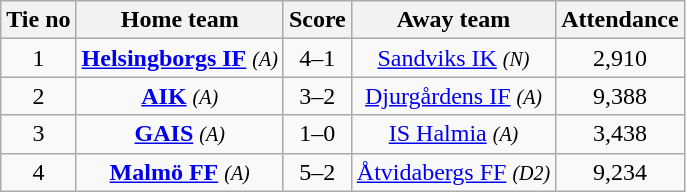<table class="wikitable" style="text-align:center">
<tr>
<th style= width="40px">Tie no</th>
<th style= width="150px">Home team</th>
<th style= width="60px">Score</th>
<th style= width="150px">Away team</th>
<th style= width="30px">Attendance</th>
</tr>
<tr>
<td>1</td>
<td><strong><a href='#'>Helsingborgs IF</a></strong> <em><small>(A)</small></em></td>
<td>4–1</td>
<td><a href='#'>Sandviks IK</a> <em><small>(N)</small></em></td>
<td>2,910</td>
</tr>
<tr>
<td>2</td>
<td><strong><a href='#'>AIK</a></strong> <em><small>(A)</small></em></td>
<td>3–2</td>
<td><a href='#'>Djurgårdens IF</a> <em><small>(A)</small></em></td>
<td>9,388</td>
</tr>
<tr>
<td>3</td>
<td><strong><a href='#'>GAIS</a></strong> <em><small>(A)</small></em></td>
<td>1–0</td>
<td><a href='#'>IS Halmia</a> <em><small>(A)</small></em></td>
<td>3,438</td>
</tr>
<tr>
<td>4</td>
<td><strong><a href='#'>Malmö FF</a></strong> <em><small>(A)</small></em></td>
<td>5–2</td>
<td><a href='#'>Åtvidabergs FF</a> <em><small>(D2)</small></em></td>
<td>9,234</td>
</tr>
</table>
